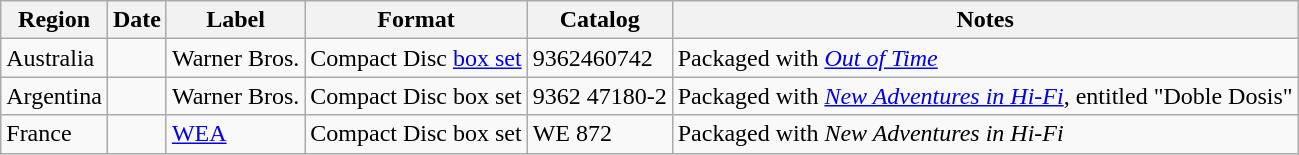<table class="wikitable">
<tr>
<th>Region</th>
<th>Date</th>
<th>Label</th>
<th>Format</th>
<th>Catalog</th>
<th>Notes</th>
</tr>
<tr>
<td>Australia</td>
<td></td>
<td>Warner Bros.</td>
<td>Compact Disc <a href='#'>box set</a></td>
<td>9362460742</td>
<td>Packaged with <em><a href='#'>Out of Time</a></em></td>
</tr>
<tr>
<td>Argentina</td>
<td></td>
<td>Warner Bros.</td>
<td>Compact Disc box set</td>
<td>9362 47180-2</td>
<td>Packaged with <em><a href='#'>New Adventures in Hi-Fi</a></em>, entitled "Doble Dosis"</td>
</tr>
<tr>
<td>France</td>
<td></td>
<td><a href='#'>WEA</a></td>
<td>Compact Disc box set</td>
<td>WE 872</td>
<td>Packaged with <em>New Adventures in Hi-Fi</em></td>
</tr>
</table>
